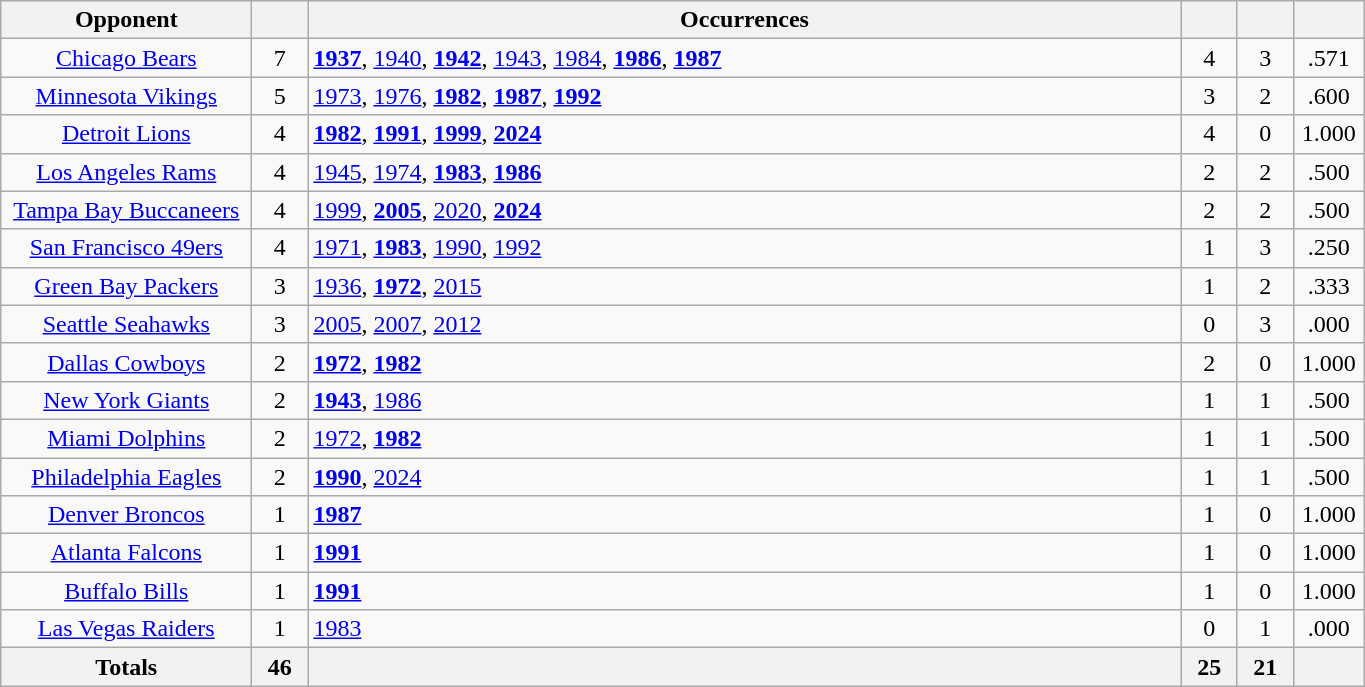<table class="wikitable sortable" style="text-align: center; width: 72%;">
<tr>
<th width="160">Opponent</th>
<th width="30"></th>
<th>Occurrences</th>
<th width="30"></th>
<th width="30"></th>
<th width="40"></th>
</tr>
<tr>
<td><a href='#'>Chicago Bears</a></td>
<td>7</td>
<td align=left><strong><a href='#'>1937</a></strong>, <a href='#'>1940</a>, <strong><a href='#'>1942</a></strong>, <a href='#'>1943</a>, <a href='#'>1984</a>, <strong><a href='#'>1986</a></strong>, <strong><a href='#'>1987</a></strong></td>
<td>4</td>
<td>3</td>
<td>.571</td>
</tr>
<tr>
<td><a href='#'>Minnesota Vikings</a></td>
<td>5</td>
<td align=left><a href='#'>1973</a>, <a href='#'>1976</a>, <strong><a href='#'>1982</a></strong>, <strong><a href='#'>1987</a></strong>, <strong><a href='#'>1992</a></strong></td>
<td>3</td>
<td>2</td>
<td>.600</td>
</tr>
<tr>
<td><a href='#'>Detroit Lions</a></td>
<td>4</td>
<td align=left><strong><a href='#'>1982</a></strong>, <strong><a href='#'>1991</a></strong>, <strong><a href='#'>1999</a></strong>, <strong><a href='#'>2024</a></strong></td>
<td>4</td>
<td>0</td>
<td>1.000</td>
</tr>
<tr>
<td><a href='#'>Los Angeles Rams</a></td>
<td>4</td>
<td align=left><a href='#'>1945</a>, <a href='#'>1974</a>, <strong><a href='#'>1983</a></strong>, <strong><a href='#'>1986</a></strong></td>
<td>2</td>
<td>2</td>
<td>.500</td>
</tr>
<tr>
<td><a href='#'>Tampa Bay Buccaneers</a></td>
<td>4</td>
<td style="text-align:left"><a href='#'>1999</a>, <strong><a href='#'>2005</a></strong>, <a href='#'>2020</a>, <strong><a href='#'>2024</a></strong></td>
<td>2</td>
<td>2</td>
<td>.500</td>
</tr>
<tr>
<td><a href='#'>San Francisco 49ers</a></td>
<td>4</td>
<td align=left><a href='#'>1971</a>, <strong><a href='#'>1983</a></strong>, <a href='#'>1990</a>, <a href='#'>1992</a></td>
<td>1</td>
<td>3</td>
<td>.250</td>
</tr>
<tr>
<td><a href='#'>Green Bay Packers</a></td>
<td>3</td>
<td align=left><a href='#'>1936</a>, <strong><a href='#'>1972</a></strong>, <a href='#'>2015</a></td>
<td>1</td>
<td>2</td>
<td>.333</td>
</tr>
<tr>
<td><a href='#'>Seattle Seahawks</a></td>
<td>3</td>
<td style="text-align:left"><a href='#'>2005</a>, <a href='#'>2007</a>, <a href='#'>2012</a></td>
<td>0</td>
<td>3</td>
<td>.000</td>
</tr>
<tr>
<td><a href='#'>Dallas Cowboys</a></td>
<td>2</td>
<td align=left><strong><a href='#'>1972</a></strong>, <strong><a href='#'>1982</a></strong></td>
<td>2</td>
<td>0</td>
<td>1.000</td>
</tr>
<tr>
<td><a href='#'>New York Giants</a></td>
<td>2</td>
<td align=left><strong><a href='#'>1943</a></strong>, <a href='#'>1986</a></td>
<td>1</td>
<td>1</td>
<td>.500</td>
</tr>
<tr>
<td><a href='#'>Miami Dolphins</a></td>
<td>2</td>
<td align=left><a href='#'>1972</a>, <strong><a href='#'>1982</a></strong></td>
<td>1</td>
<td>1</td>
<td>.500</td>
</tr>
<tr>
<td><a href='#'>Philadelphia Eagles</a></td>
<td>2</td>
<td align=left><strong><a href='#'>1990</a></strong>, <a href='#'>2024</a></td>
<td>1</td>
<td>1</td>
<td>.500</td>
</tr>
<tr>
<td><a href='#'>Denver Broncos</a></td>
<td>1</td>
<td align=left><strong><a href='#'>1987</a></strong></td>
<td>1</td>
<td>0</td>
<td>1.000</td>
</tr>
<tr>
<td><a href='#'>Atlanta Falcons</a></td>
<td>1</td>
<td align=left><strong><a href='#'>1991</a></strong></td>
<td>1</td>
<td>0</td>
<td>1.000</td>
</tr>
<tr>
<td><a href='#'>Buffalo Bills</a></td>
<td>1</td>
<td align=left><strong><a href='#'>1991</a></strong></td>
<td>1</td>
<td>0</td>
<td>1.000</td>
</tr>
<tr>
<td><a href='#'>Las Vegas Raiders</a></td>
<td>1</td>
<td align=left><a href='#'>1983</a></td>
<td>0</td>
<td>1</td>
<td>.000</td>
</tr>
<tr>
<th>Totals</th>
<th>46</th>
<th></th>
<th>25</th>
<th>21</th>
<th></th>
</tr>
</table>
